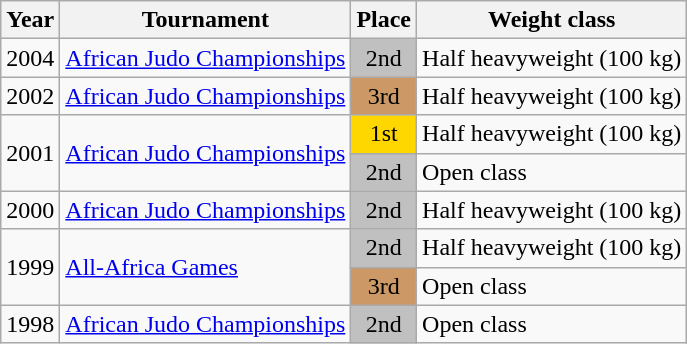<table class=wikitable>
<tr>
<th>Year</th>
<th>Tournament</th>
<th>Place</th>
<th>Weight class</th>
</tr>
<tr>
<td>2004</td>
<td><a href='#'>African Judo Championships</a></td>
<td bgcolor="silver" align="center">2nd</td>
<td>Half heavyweight (100 kg)</td>
</tr>
<tr>
<td>2002</td>
<td><a href='#'>African Judo Championships</a></td>
<td bgcolor="cc9966" align="center">3rd</td>
<td>Half heavyweight (100 kg)</td>
</tr>
<tr>
<td rowspan=2>2001</td>
<td rowspan=2><a href='#'>African Judo Championships</a></td>
<td bgcolor="gold" align="center">1st</td>
<td>Half heavyweight (100 kg)</td>
</tr>
<tr>
<td bgcolor="silver" align="center">2nd</td>
<td>Open class</td>
</tr>
<tr>
<td>2000</td>
<td><a href='#'>African Judo Championships</a></td>
<td bgcolor="silver" align="center">2nd</td>
<td>Half heavyweight (100 kg)</td>
</tr>
<tr>
<td rowspan=2>1999</td>
<td rowspan=2><a href='#'>All-Africa Games</a></td>
<td bgcolor="silver" align="center">2nd</td>
<td>Half heavyweight (100 kg)</td>
</tr>
<tr>
<td bgcolor="cc9966" align="center">3rd</td>
<td>Open class</td>
</tr>
<tr>
<td>1998</td>
<td><a href='#'>African Judo Championships</a></td>
<td bgcolor="silver" align="center">2nd</td>
<td>Open class</td>
</tr>
</table>
